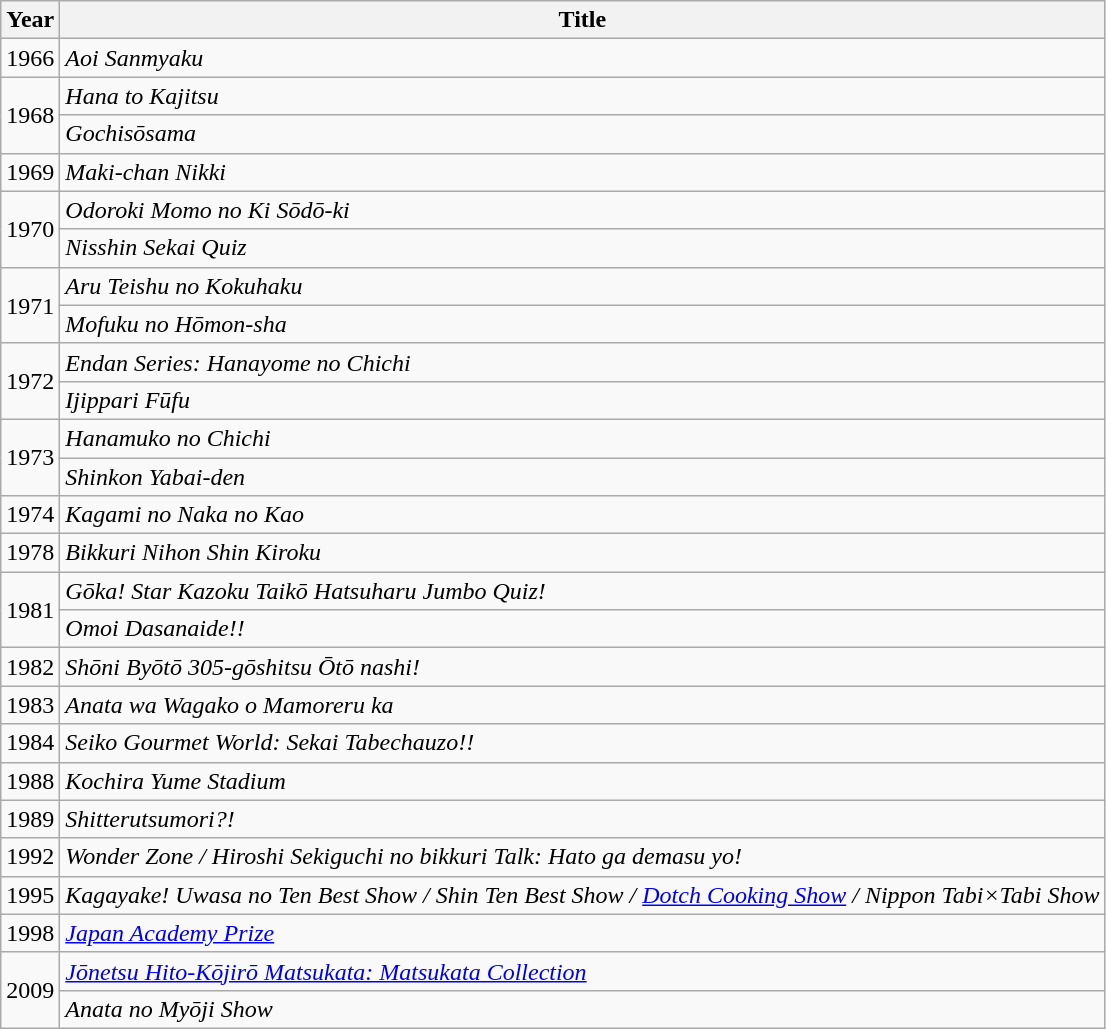<table class="wikitable">
<tr>
<th>Year</th>
<th>Title</th>
</tr>
<tr>
<td>1966</td>
<td><em>Aoi Sanmyaku</em></td>
</tr>
<tr>
<td rowspan="2">1968</td>
<td><em>Hana to Kajitsu</em></td>
</tr>
<tr>
<td><em>Gochisōsama</em></td>
</tr>
<tr>
<td>1969</td>
<td><em>Maki-chan Nikki</em></td>
</tr>
<tr>
<td rowspan="2">1970</td>
<td><em>Odoroki Momo no Ki Sōdō-ki</em></td>
</tr>
<tr>
<td><em>Nisshin Sekai Quiz</em></td>
</tr>
<tr>
<td rowspan="2">1971</td>
<td><em>Aru Teishu no Kokuhaku</em></td>
</tr>
<tr>
<td><em>Mofuku no Hōmon-sha</em></td>
</tr>
<tr>
<td rowspan="2">1972</td>
<td><em>Endan Series: Hanayome no Chichi</em></td>
</tr>
<tr>
<td><em>Ijippari Fūfu</em></td>
</tr>
<tr>
<td rowspan="2">1973</td>
<td><em>Hanamuko no Chichi</em></td>
</tr>
<tr>
<td><em>Shinkon Yabai-den</em></td>
</tr>
<tr>
<td>1974</td>
<td><em>Kagami no Naka no Kao</em></td>
</tr>
<tr>
<td>1978</td>
<td><em>Bikkuri Nihon Shin Kiroku</em></td>
</tr>
<tr>
<td rowspan="2">1981</td>
<td><em>Gōka! Star Kazoku Taikō Hatsuharu Jumbo Quiz!</em></td>
</tr>
<tr>
<td><em>Omoi Dasanaide!!</em></td>
</tr>
<tr>
<td>1982</td>
<td><em>Shōni Byōtō 305-gōshitsu Ōtō nashi!</em></td>
</tr>
<tr>
<td>1983</td>
<td><em>Anata wa Wagako o Mamoreru ka</em></td>
</tr>
<tr>
<td>1984</td>
<td><em>Seiko Gourmet World: Sekai Tabechauzo!!</em></td>
</tr>
<tr>
<td>1988</td>
<td><em>Kochira Yume Stadium</em></td>
</tr>
<tr>
<td>1989</td>
<td><em>Shitterutsumori?!</em></td>
</tr>
<tr>
<td>1992</td>
<td><em>Wonder Zone / Hiroshi Sekiguchi no bikkuri Talk: Hato ga demasu yo!</em></td>
</tr>
<tr>
<td>1995</td>
<td><em>Kagayake! Uwasa no Ten Best Show / Shin Ten Best Show / <a href='#'>Dotch Cooking Show</a> / Nippon Tabi×Tabi Show</em></td>
</tr>
<tr>
<td>1998</td>
<td><em><a href='#'>Japan Academy Prize</a></em></td>
</tr>
<tr>
<td rowspan="2">2009</td>
<td><em><a href='#'>Jōnetsu Hito-Kōjirō Matsukata: Matsukata Collection</a></em></td>
</tr>
<tr>
<td><em>Anata no Myōji Show</em></td>
</tr>
</table>
